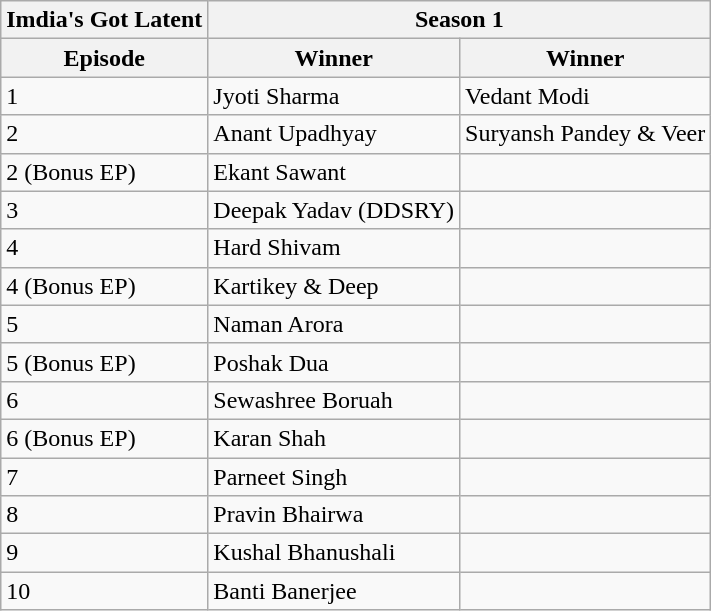<table class="wikitable">
<tr>
<th>Imdia's Got Latent</th>
<th colspan="2">Season 1</th>
</tr>
<tr>
<th>Episode</th>
<th>Winner</th>
<th>Winner</th>
</tr>
<tr>
<td>1</td>
<td>Jyoti Sharma</td>
<td>Vedant Modi</td>
</tr>
<tr>
<td>2</td>
<td>Anant Upadhyay</td>
<td>Suryansh Pandey & Veer</td>
</tr>
<tr>
<td>2 (Bonus EP)</td>
<td>Ekant Sawant</td>
<td></td>
</tr>
<tr>
<td>3</td>
<td>Deepak Yadav (DDSRY)</td>
<td></td>
</tr>
<tr>
<td>4</td>
<td>Hard Shivam</td>
<td></td>
</tr>
<tr>
<td>4 (Bonus EP)</td>
<td>Kartikey & Deep</td>
<td></td>
</tr>
<tr>
<td>5</td>
<td>Naman Arora</td>
<td></td>
</tr>
<tr>
<td>5 (Bonus EP)</td>
<td>Poshak Dua</td>
<td></td>
</tr>
<tr>
<td>6</td>
<td>Sewashree Boruah</td>
<td></td>
</tr>
<tr>
<td>6 (Bonus EP)</td>
<td>Karan Shah</td>
<td></td>
</tr>
<tr>
<td>7</td>
<td>Parneet Singh</td>
<td></td>
</tr>
<tr>
<td>8</td>
<td>Pravin Bhairwa</td>
<td></td>
</tr>
<tr>
<td>9</td>
<td>Kushal Bhanushali</td>
<td></td>
</tr>
<tr>
<td>10</td>
<td>Banti Banerjee</td>
<td></td>
</tr>
</table>
